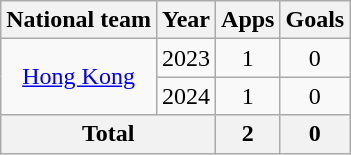<table class="wikitable" style="text-align:center">
<tr>
<th>National team</th>
<th>Year</th>
<th>Apps</th>
<th>Goals</th>
</tr>
<tr>
<td rowspan=2><a href='#'>Hong Kong</a></td>
<td>2023</td>
<td>1</td>
<td>0</td>
</tr>
<tr>
<td>2024</td>
<td>1</td>
<td>0</td>
</tr>
<tr>
<th colspan=2>Total</th>
<th>2</th>
<th>0</th>
</tr>
</table>
